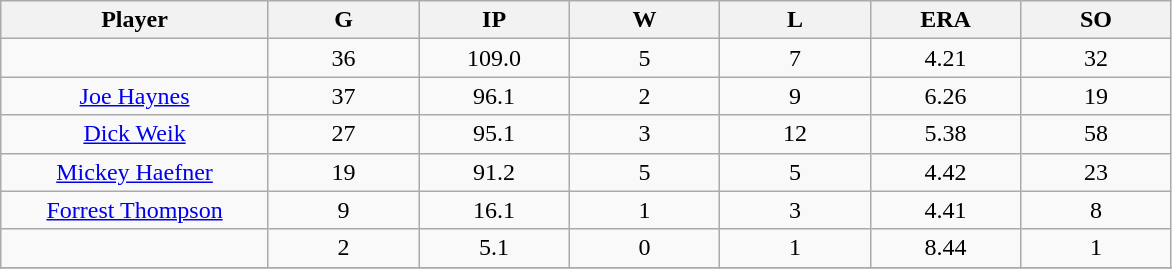<table class="wikitable sortable">
<tr>
<th bgcolor="#DDDDFF" width="16%">Player</th>
<th bgcolor="#DDDDFF" width="9%">G</th>
<th bgcolor="#DDDDFF" width="9%">IP</th>
<th bgcolor="#DDDDFF" width="9%">W</th>
<th bgcolor="#DDDDFF" width="9%">L</th>
<th bgcolor="#DDDDFF" width="9%">ERA</th>
<th bgcolor="#DDDDFF" width="9%">SO</th>
</tr>
<tr align="center">
<td></td>
<td>36</td>
<td>109.0</td>
<td>5</td>
<td>7</td>
<td>4.21</td>
<td>32</td>
</tr>
<tr align="center">
<td><a href='#'>Joe Haynes</a></td>
<td>37</td>
<td>96.1</td>
<td>2</td>
<td>9</td>
<td>6.26</td>
<td>19</td>
</tr>
<tr align=center>
<td><a href='#'>Dick Weik</a></td>
<td>27</td>
<td>95.1</td>
<td>3</td>
<td>12</td>
<td>5.38</td>
<td>58</td>
</tr>
<tr align=center>
<td><a href='#'>Mickey Haefner</a></td>
<td>19</td>
<td>91.2</td>
<td>5</td>
<td>5</td>
<td>4.42</td>
<td>23</td>
</tr>
<tr align=center>
<td><a href='#'>Forrest Thompson</a></td>
<td>9</td>
<td>16.1</td>
<td>1</td>
<td>3</td>
<td>4.41</td>
<td>8</td>
</tr>
<tr align=center>
<td></td>
<td>2</td>
<td>5.1</td>
<td>0</td>
<td>1</td>
<td>8.44</td>
<td>1</td>
</tr>
<tr align="center">
</tr>
</table>
